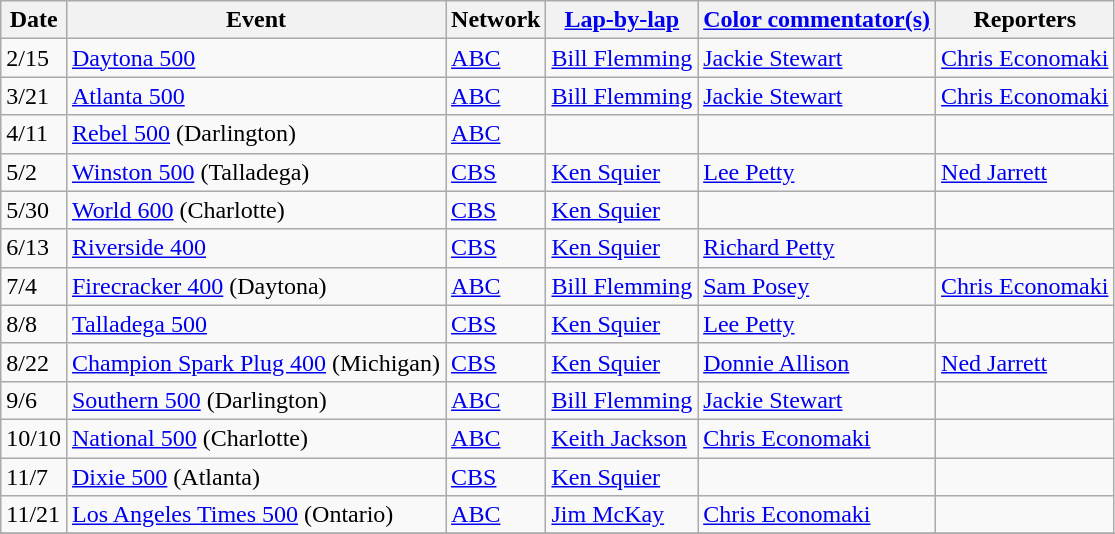<table class=wikitable>
<tr>
<th>Date</th>
<th>Event</th>
<th>Network</th>
<th><a href='#'>Lap-by-lap</a></th>
<th><a href='#'>Color commentator(s)</a></th>
<th>Reporters</th>
</tr>
<tr>
<td>2/15</td>
<td><a href='#'>Daytona 500</a></td>
<td><a href='#'>ABC</a></td>
<td><a href='#'>Bill Flemming</a></td>
<td><a href='#'>Jackie Stewart</a></td>
<td><a href='#'>Chris Economaki</a></td>
</tr>
<tr>
<td>3/21</td>
<td><a href='#'>Atlanta 500</a></td>
<td><a href='#'>ABC</a></td>
<td><a href='#'>Bill Flemming</a></td>
<td><a href='#'>Jackie Stewart</a></td>
<td><a href='#'>Chris Economaki</a></td>
</tr>
<tr>
<td>4/11</td>
<td><a href='#'>Rebel 500</a> (Darlington)</td>
<td><a href='#'>ABC</a></td>
<td></td>
<td></td>
<td></td>
</tr>
<tr>
<td>5/2</td>
<td><a href='#'>Winston 500</a> (Talladega)</td>
<td><a href='#'>CBS</a></td>
<td><a href='#'>Ken Squier</a></td>
<td><a href='#'>Lee Petty</a></td>
<td><a href='#'>Ned Jarrett</a></td>
</tr>
<tr>
<td>5/30</td>
<td><a href='#'>World 600</a> (Charlotte)</td>
<td><a href='#'>CBS</a></td>
<td><a href='#'>Ken Squier</a></td>
<td></td>
<td></td>
</tr>
<tr>
<td>6/13</td>
<td><a href='#'>Riverside 400</a></td>
<td><a href='#'>CBS</a></td>
<td><a href='#'>Ken Squier</a></td>
<td><a href='#'>Richard Petty</a></td>
<td></td>
</tr>
<tr>
<td>7/4</td>
<td><a href='#'>Firecracker 400</a> (Daytona)</td>
<td><a href='#'>ABC</a></td>
<td><a href='#'>Bill Flemming</a></td>
<td><a href='#'>Sam Posey</a></td>
<td><a href='#'>Chris Economaki</a></td>
</tr>
<tr>
<td>8/8</td>
<td><a href='#'>Talladega 500</a></td>
<td><a href='#'>CBS</a></td>
<td><a href='#'>Ken Squier</a></td>
<td><a href='#'>Lee Petty</a></td>
<td></td>
</tr>
<tr>
<td>8/22</td>
<td><a href='#'>Champion Spark Plug 400</a> (Michigan)</td>
<td><a href='#'>CBS</a></td>
<td><a href='#'>Ken Squier</a></td>
<td><a href='#'>Donnie Allison</a></td>
<td><a href='#'>Ned Jarrett</a></td>
</tr>
<tr>
<td>9/6</td>
<td><a href='#'>Southern 500</a> (Darlington)</td>
<td><a href='#'>ABC</a></td>
<td><a href='#'>Bill Flemming</a></td>
<td><a href='#'>Jackie Stewart</a></td>
<td></td>
</tr>
<tr>
<td>10/10</td>
<td><a href='#'>National 500</a> (Charlotte)</td>
<td><a href='#'>ABC</a></td>
<td><a href='#'>Keith Jackson</a></td>
<td><a href='#'>Chris Economaki</a></td>
<td></td>
</tr>
<tr>
<td>11/7</td>
<td><a href='#'>Dixie 500</a> (Atlanta)</td>
<td><a href='#'>CBS</a></td>
<td><a href='#'>Ken Squier</a></td>
<td></td>
<td></td>
</tr>
<tr>
<td>11/21</td>
<td><a href='#'>Los Angeles Times 500</a> (Ontario)</td>
<td><a href='#'>ABC</a></td>
<td><a href='#'>Jim McKay</a></td>
<td><a href='#'>Chris Economaki</a></td>
<td></td>
</tr>
<tr>
</tr>
</table>
